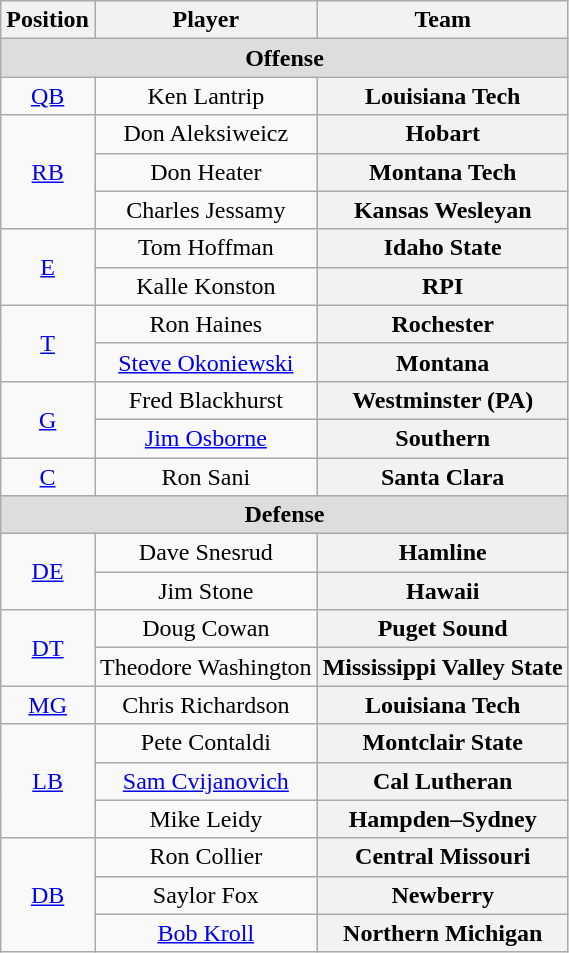<table class="wikitable">
<tr>
<th>Position</th>
<th>Player</th>
<th>Team</th>
</tr>
<tr>
<td colspan="3" style="text-align:center; background:#ddd;"><strong>Offense </strong></td>
</tr>
<tr style="text-align:center;">
<td><a href='#'>QB</a></td>
<td>Ken Lantrip</td>
<th Style = >Louisiana Tech</th>
</tr>
<tr style="text-align:center;">
<td rowspan="3"><a href='#'>RB</a></td>
<td>Don Aleksiweicz</td>
<th Style = >Hobart</th>
</tr>
<tr style="text-align:center;">
<td>Don Heater</td>
<th Style = >Montana Tech</th>
</tr>
<tr style="text-align:center;">
<td>Charles Jessamy</td>
<th Style = >Kansas Wesleyan</th>
</tr>
<tr style="text-align:center;">
<td rowspan="2"><a href='#'>E</a></td>
<td>Tom Hoffman</td>
<th Style = >Idaho State</th>
</tr>
<tr style="text-align:center;">
<td>Kalle Konston</td>
<th Style = >RPI</th>
</tr>
<tr style="text-align:center;">
<td rowspan="2"><a href='#'>T</a></td>
<td>Ron Haines</td>
<th Style = >Rochester</th>
</tr>
<tr style="text-align:center;">
<td><a href='#'>Steve Okoniewski</a></td>
<th Style = >Montana</th>
</tr>
<tr style="text-align:center;">
<td rowspan="2"><a href='#'>G</a></td>
<td>Fred Blackhurst</td>
<th Style = >Westminster (PA)</th>
</tr>
<tr style="text-align:center;">
<td><a href='#'>Jim Osborne</a></td>
<th Style = >Southern</th>
</tr>
<tr style="text-align:center;">
<td><a href='#'>C</a></td>
<td>Ron Sani</td>
<th Style = >Santa Clara</th>
</tr>
<tr>
<td colspan="3" style="text-align:center; background:#ddd;"><strong>Defense</strong></td>
</tr>
<tr style="text-align:center;">
<td rowspan="2"><a href='#'>DE</a></td>
<td>Dave Snesrud</td>
<th Style = >Hamline</th>
</tr>
<tr style="text-align:center;">
<td>Jim Stone</td>
<th Style = >Hawaii</th>
</tr>
<tr style="text-align:center;">
<td rowspan="2"><a href='#'>DT</a></td>
<td>Doug Cowan</td>
<th Style = >Puget Sound</th>
</tr>
<tr style="text-align:center;">
<td>Theodore Washington</td>
<th Style = >Mississippi Valley State</th>
</tr>
<tr style="text-align:center;">
<td><a href='#'>MG</a></td>
<td>Chris Richardson</td>
<th Style = >Louisiana Tech</th>
</tr>
<tr style="text-align:center;">
<td rowspan="3"><a href='#'>LB</a></td>
<td>Pete Contaldi</td>
<th Style = >Montclair State</th>
</tr>
<tr style="text-align:center;">
<td><a href='#'>Sam Cvijanovich</a></td>
<th Style = >Cal Lutheran</th>
</tr>
<tr style="text-align:center;">
<td>Mike Leidy</td>
<th Style = >Hampden–Sydney</th>
</tr>
<tr style="text-align:center;">
<td rowspan="3"><a href='#'>DB</a></td>
<td>Ron Collier</td>
<th Style = >Central Missouri</th>
</tr>
<tr style="text-align:center;">
<td>Saylor Fox</td>
<th Style = >Newberry</th>
</tr>
<tr style="text-align:center;">
<td><a href='#'>Bob Kroll</a></td>
<th Style = >Northern Michigan</th>
</tr>
</table>
